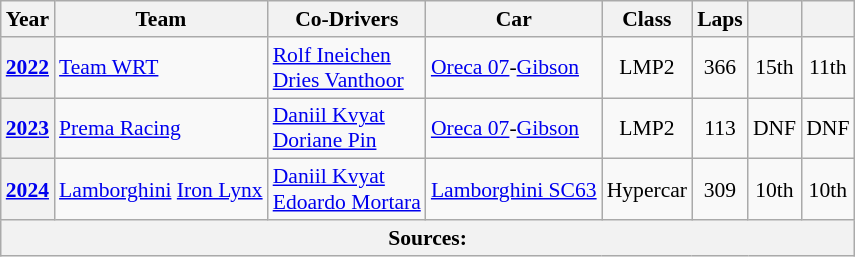<table class="wikitable" style="text-align:center; font-size:90%">
<tr>
<th>Year</th>
<th>Team</th>
<th>Co-Drivers</th>
<th>Car</th>
<th>Class</th>
<th>Laps</th>
<th></th>
<th></th>
</tr>
<tr>
<th><a href='#'>2022</a></th>
<td align="left"> <a href='#'>Team WRT</a></td>
<td align="left"> <a href='#'>Rolf Ineichen</a><br> <a href='#'>Dries Vanthoor</a></td>
<td align="left"><a href='#'>Oreca 07</a>-<a href='#'>Gibson</a></td>
<td>LMP2</td>
<td>366</td>
<td>15th</td>
<td>11th</td>
</tr>
<tr>
<th><a href='#'>2023</a></th>
<td align="left"> <a href='#'>Prema Racing</a></td>
<td align="left"> <a href='#'>Daniil Kvyat</a><br> <a href='#'>Doriane Pin</a></td>
<td align="left"><a href='#'>Oreca 07</a>-<a href='#'>Gibson</a></td>
<td>LMP2</td>
<td>113</td>
<td>DNF</td>
<td>DNF</td>
</tr>
<tr>
<th><a href='#'>2024</a></th>
<td align="left"> <a href='#'>Lamborghini</a> <a href='#'>Iron Lynx</a></td>
<td align="left"> <a href='#'>Daniil Kvyat</a><br> <a href='#'>Edoardo Mortara</a></td>
<td align="left"><a href='#'>Lamborghini SC63</a></td>
<td>Hypercar</td>
<td>309</td>
<td>10th</td>
<td>10th</td>
</tr>
<tr>
<th colspan="8">Sources:</th>
</tr>
</table>
